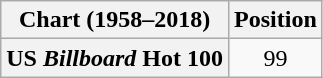<table class="wikitable plainrowheaders" style="text-align:center">
<tr>
<th scope="col">Chart (1958–2018)</th>
<th scope="col">Position</th>
</tr>
<tr>
<th scope="row">US <em>Billboard</em> Hot 100</th>
<td>99</td>
</tr>
</table>
